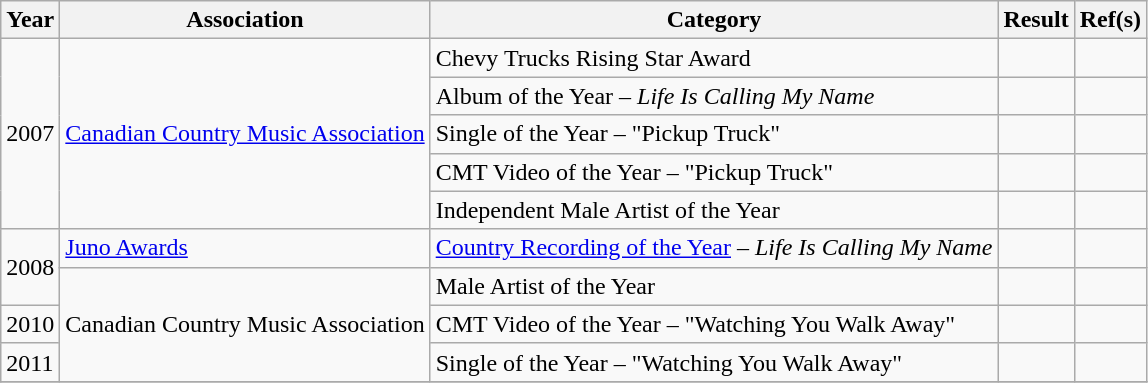<table class="wikitable">
<tr>
<th>Year</th>
<th>Association</th>
<th>Category</th>
<th>Result</th>
<th>Ref(s)</th>
</tr>
<tr>
<td rowspan="5">2007</td>
<td rowspan="5"><a href='#'>Canadian Country Music Association</a></td>
<td>Chevy Trucks Rising Star Award</td>
<td></td>
<td></td>
</tr>
<tr>
<td>Album of the Year – <em>Life Is Calling My Name</em></td>
<td></td>
<td></td>
</tr>
<tr>
<td>Single of the Year – "Pickup Truck"</td>
<td></td>
<td></td>
</tr>
<tr>
<td>CMT Video of the Year – "Pickup Truck"</td>
<td></td>
<td></td>
</tr>
<tr>
<td>Independent Male Artist of the Year</td>
<td></td>
<td></td>
</tr>
<tr>
<td rowspan="2">2008</td>
<td><a href='#'>Juno Awards</a></td>
<td><a href='#'>Country Recording of the Year</a> – <em>Life Is Calling My Name</em></td>
<td></td>
<td></td>
</tr>
<tr>
<td rowspan="3">Canadian Country Music Association</td>
<td>Male Artist of the Year</td>
<td></td>
<td></td>
</tr>
<tr>
<td>2010</td>
<td>CMT Video of the Year – "Watching You Walk Away"</td>
<td></td>
<td></td>
</tr>
<tr>
<td>2011</td>
<td>Single of the Year – "Watching You Walk Away"</td>
<td></td>
<td></td>
</tr>
<tr>
</tr>
</table>
